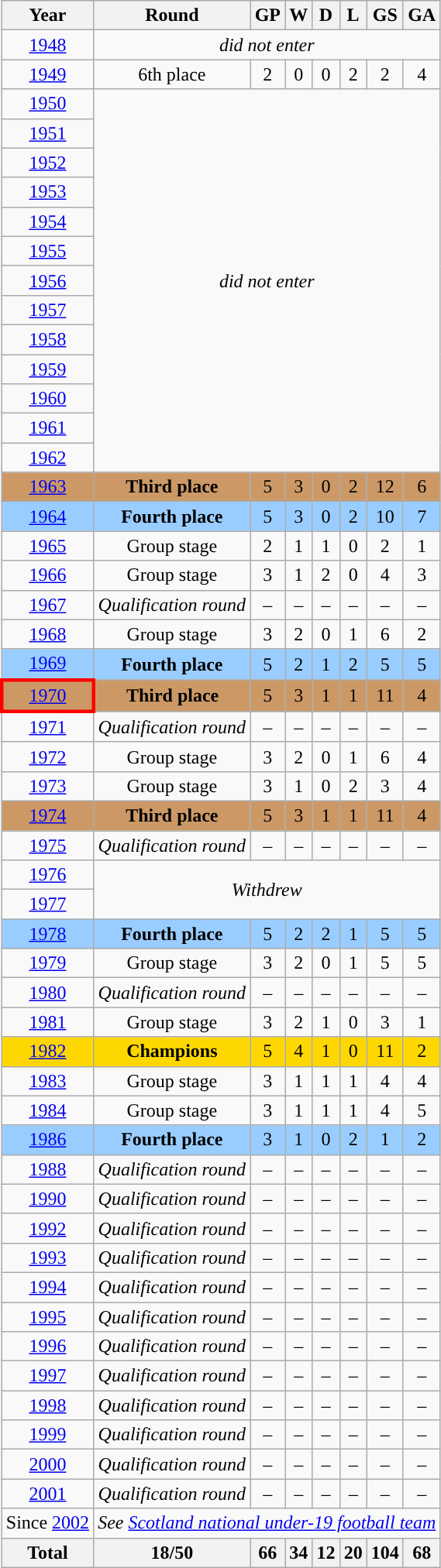<table class="wikitable" style="text-align: center;">
<tr>
<th>Year</th>
<th>Round</th>
<th>GP</th>
<th>W</th>
<th>D</th>
<th>L</th>
<th>GS</th>
<th>GA</th>
</tr>
<tr>
<td> <a href='#'>1948</a></td>
<td rowspan=1 colspan=8><em>did not enter</em></td>
</tr>
<tr>
<td> <a href='#'>1949</a></td>
<td>6th place</td>
<td>2</td>
<td>0</td>
<td>0</td>
<td>2</td>
<td>2</td>
<td>4</td>
</tr>
<tr>
<td> <a href='#'>1950</a></td>
<td rowspan=13 colspan=8><em>did not enter</em></td>
</tr>
<tr>
<td> <a href='#'>1951</a></td>
</tr>
<tr>
<td> <a href='#'>1952</a></td>
</tr>
<tr>
<td> <a href='#'>1953</a></td>
</tr>
<tr>
<td> <a href='#'>1954</a></td>
</tr>
<tr>
<td> <a href='#'>1955</a></td>
</tr>
<tr>
<td> <a href='#'>1956</a></td>
</tr>
<tr>
<td> <a href='#'>1957</a></td>
</tr>
<tr>
<td> <a href='#'>1958</a></td>
</tr>
<tr>
<td> <a href='#'>1959</a></td>
</tr>
<tr>
<td> <a href='#'>1960</a></td>
</tr>
<tr>
<td> <a href='#'>1961</a></td>
</tr>
<tr>
<td> <a href='#'>1962</a></td>
</tr>
<tr bgcolor=#c96>
<td> <a href='#'>1963</a></td>
<td><strong>Third place</strong></td>
<td>5</td>
<td>3</td>
<td>0</td>
<td>2</td>
<td>12</td>
<td>6</td>
</tr>
<tr style="background:#9acdff">
<td> <a href='#'>1964</a></td>
<td><strong>Fourth place</strong></td>
<td>5</td>
<td>3</td>
<td>0</td>
<td>2</td>
<td>10</td>
<td>7</td>
</tr>
<tr>
<td> <a href='#'>1965</a></td>
<td>Group stage</td>
<td>2</td>
<td>1</td>
<td>1</td>
<td>0</td>
<td>2</td>
<td>1</td>
</tr>
<tr>
<td> <a href='#'>1966</a></td>
<td>Group stage</td>
<td>3</td>
<td>1</td>
<td>2</td>
<td>0</td>
<td>4</td>
<td>3</td>
</tr>
<tr>
<td> <a href='#'>1967</a></td>
<td><em>Qualification round</em></td>
<td>–</td>
<td>–</td>
<td>–</td>
<td>–</td>
<td>–</td>
<td>–</td>
</tr>
<tr>
<td> <a href='#'>1968</a></td>
<td>Group stage</td>
<td>3</td>
<td>2</td>
<td>0</td>
<td>1</td>
<td>6</td>
<td>2</td>
</tr>
<tr style="background:#9acdff">
<td> <a href='#'>1969</a></td>
<td><strong>Fourth place</strong></td>
<td>5</td>
<td>2</td>
<td>1</td>
<td>2</td>
<td>5</td>
<td>5</td>
</tr>
<tr bgcolor=#c96>
<td style="border: 3px solid red"> <a href='#'>1970</a></td>
<td><strong>Third place</strong></td>
<td>5</td>
<td>3</td>
<td>1</td>
<td>1</td>
<td>11</td>
<td>4</td>
</tr>
<tr>
<td> <a href='#'>1971</a></td>
<td><em>Qualification round</em></td>
<td>–</td>
<td>–</td>
<td>–</td>
<td>–</td>
<td>–</td>
<td>–</td>
</tr>
<tr>
<td> <a href='#'>1972</a></td>
<td>Group stage</td>
<td>3</td>
<td>2</td>
<td>0</td>
<td>1</td>
<td>6</td>
<td>4</td>
</tr>
<tr>
<td> <a href='#'>1973</a></td>
<td>Group stage</td>
<td>3</td>
<td>1</td>
<td>0</td>
<td>2</td>
<td>3</td>
<td>4</td>
</tr>
<tr bgcolor=#c96>
<td> <a href='#'>1974</a></td>
<td><strong>Third place</strong></td>
<td>5</td>
<td>3</td>
<td>1</td>
<td>1</td>
<td>11</td>
<td>4</td>
</tr>
<tr>
<td> <a href='#'>1975</a></td>
<td><em>Qualification round</em></td>
<td>–</td>
<td>–</td>
<td>–</td>
<td>–</td>
<td>–</td>
<td>–</td>
</tr>
<tr>
<td> <a href='#'>1976</a></td>
<td rowspan=2 colspan=8><em>Withdrew</em></td>
</tr>
<tr>
<td> <a href='#'>1977</a></td>
</tr>
<tr style="background:#9acdff">
<td> <a href='#'>1978</a></td>
<td><strong>Fourth place</strong></td>
<td>5</td>
<td>2</td>
<td>2</td>
<td>1</td>
<td>5</td>
<td>5</td>
</tr>
<tr>
<td> <a href='#'>1979</a></td>
<td>Group stage</td>
<td>3</td>
<td>2</td>
<td>0</td>
<td>1</td>
<td>5</td>
<td>5</td>
</tr>
<tr>
<td> <a href='#'>1980</a></td>
<td><em>Qualification round</em></td>
<td>–</td>
<td>–</td>
<td>–</td>
<td>–</td>
<td>–</td>
<td>–</td>
</tr>
<tr>
<td> <a href='#'>1981</a></td>
<td>Group stage</td>
<td>3</td>
<td>2</td>
<td>1</td>
<td>0</td>
<td>3</td>
<td>1</td>
</tr>
<tr bgcolor=gold>
<td> <a href='#'>1982</a></td>
<td><strong>Champions</strong></td>
<td>5</td>
<td>4</td>
<td>1</td>
<td>0</td>
<td>11</td>
<td>2</td>
</tr>
<tr>
<td> <a href='#'>1983</a></td>
<td>Group stage</td>
<td>3</td>
<td>1</td>
<td>1</td>
<td>1</td>
<td>4</td>
<td>4</td>
</tr>
<tr>
<td> <a href='#'>1984</a></td>
<td>Group stage</td>
<td>3</td>
<td>1</td>
<td>1</td>
<td>1</td>
<td>4</td>
<td>5</td>
</tr>
<tr style="background:#9acdff">
<td> <a href='#'>1986</a></td>
<td><strong>Fourth place</strong></td>
<td>3</td>
<td>1</td>
<td>0</td>
<td>2</td>
<td>1</td>
<td>2</td>
</tr>
<tr>
<td> <a href='#'>1988</a></td>
<td><em>Qualification round</em></td>
<td>–</td>
<td>–</td>
<td>–</td>
<td>–</td>
<td>–</td>
<td>–</td>
</tr>
<tr>
<td> <a href='#'>1990</a></td>
<td><em>Qualification round</em></td>
<td>–</td>
<td>–</td>
<td>–</td>
<td>–</td>
<td>–</td>
<td>–</td>
</tr>
<tr>
<td> <a href='#'>1992</a></td>
<td><em>Qualification round</em></td>
<td>–</td>
<td>–</td>
<td>–</td>
<td>–</td>
<td>–</td>
<td>–</td>
</tr>
<tr>
<td> <a href='#'>1993</a></td>
<td><em>Qualification round</em></td>
<td>–</td>
<td>–</td>
<td>–</td>
<td>–</td>
<td>–</td>
<td>–</td>
</tr>
<tr>
<td> <a href='#'>1994</a></td>
<td><em>Qualification round</em></td>
<td>–</td>
<td>–</td>
<td>–</td>
<td>–</td>
<td>–</td>
<td>–</td>
</tr>
<tr>
<td> <a href='#'>1995</a></td>
<td><em>Qualification round</em></td>
<td>–</td>
<td>–</td>
<td>–</td>
<td>–</td>
<td>–</td>
<td>–</td>
</tr>
<tr>
<td> <a href='#'>1996</a></td>
<td><em>Qualification round</em></td>
<td>–</td>
<td>–</td>
<td>–</td>
<td>–</td>
<td>–</td>
<td>–</td>
</tr>
<tr>
<td> <a href='#'>1997</a></td>
<td><em>Qualification round</em></td>
<td>–</td>
<td>–</td>
<td>–</td>
<td>–</td>
<td>–</td>
<td>–</td>
</tr>
<tr>
<td> <a href='#'>1998</a></td>
<td><em>Qualification round</em></td>
<td>–</td>
<td>–</td>
<td>–</td>
<td>–</td>
<td>–</td>
<td>–</td>
</tr>
<tr>
<td> <a href='#'>1999</a></td>
<td><em>Qualification round</em></td>
<td>–</td>
<td>–</td>
<td>–</td>
<td>–</td>
<td>–</td>
<td>–</td>
</tr>
<tr>
<td> <a href='#'>2000</a></td>
<td><em>Qualification round</em></td>
<td>–</td>
<td>–</td>
<td>–</td>
<td>–</td>
<td>–</td>
<td>–</td>
</tr>
<tr>
<td> <a href='#'>2001</a></td>
<td><em>Qualification round</em></td>
<td>–</td>
<td>–</td>
<td>–</td>
<td>–</td>
<td>–</td>
<td>–</td>
</tr>
<tr>
<td>Since <a href='#'>2002</a></td>
<td colspan=9><em>See <a href='#'>Scotland national under-19 football team</a></em></td>
</tr>
<tr>
<th>Total</th>
<th>18/50</th>
<th>66</th>
<th>34</th>
<th>12</th>
<th>20</th>
<th>104</th>
<th>68</th>
</tr>
</table>
